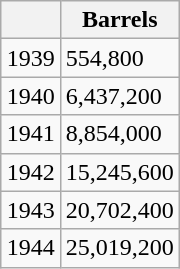<table class="wikitable" style="float:right">
<tr>
<th></th>
<th>Barrels</th>
</tr>
<tr>
<td>1939</td>
<td>554,800</td>
</tr>
<tr>
<td>1940</td>
<td>6,437,200</td>
</tr>
<tr>
<td>1941</td>
<td>8,854,000</td>
</tr>
<tr>
<td>1942</td>
<td>15,245,600</td>
</tr>
<tr>
<td>1943</td>
<td>20,702,400</td>
</tr>
<tr>
<td>1944</td>
<td>25,019,200</td>
</tr>
</table>
